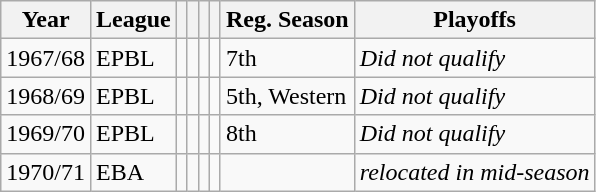<table class="wikitable">
<tr>
<th>Year</th>
<th>League</th>
<th></th>
<th></th>
<th></th>
<th></th>
<th>Reg. Season</th>
<th>Playoffs</th>
</tr>
<tr>
<td>1967/68</td>
<td>EPBL</td>
<td></td>
<td></td>
<td></td>
<td></td>
<td>7th</td>
<td><em>Did not qualify</em></td>
</tr>
<tr>
<td>1968/69</td>
<td>EPBL</td>
<td></td>
<td></td>
<td></td>
<td></td>
<td>5th, Western</td>
<td><em>Did not qualify</em></td>
</tr>
<tr>
<td>1969/70</td>
<td>EPBL</td>
<td></td>
<td></td>
<td></td>
<td></td>
<td>8th</td>
<td><em>Did not qualify</em></td>
</tr>
<tr>
<td>1970/71</td>
<td>EBA</td>
<td></td>
<td></td>
<td></td>
<td></td>
<td></td>
<td><em>relocated in mid-season</em></td>
</tr>
</table>
